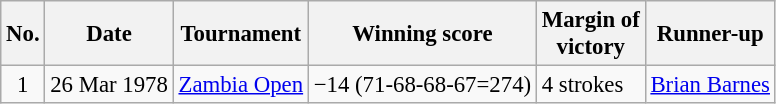<table class="wikitable" style="font-size:95%;">
<tr>
<th>No.</th>
<th>Date</th>
<th>Tournament</th>
<th>Winning score</th>
<th>Margin of<br>victory</th>
<th>Runner-up</th>
</tr>
<tr>
<td align=center>1</td>
<td align=right>26 Mar 1978</td>
<td><a href='#'>Zambia Open</a></td>
<td>−14 (71-68-68-67=274)</td>
<td>4 strokes</td>
<td> <a href='#'>Brian Barnes</a></td>
</tr>
</table>
